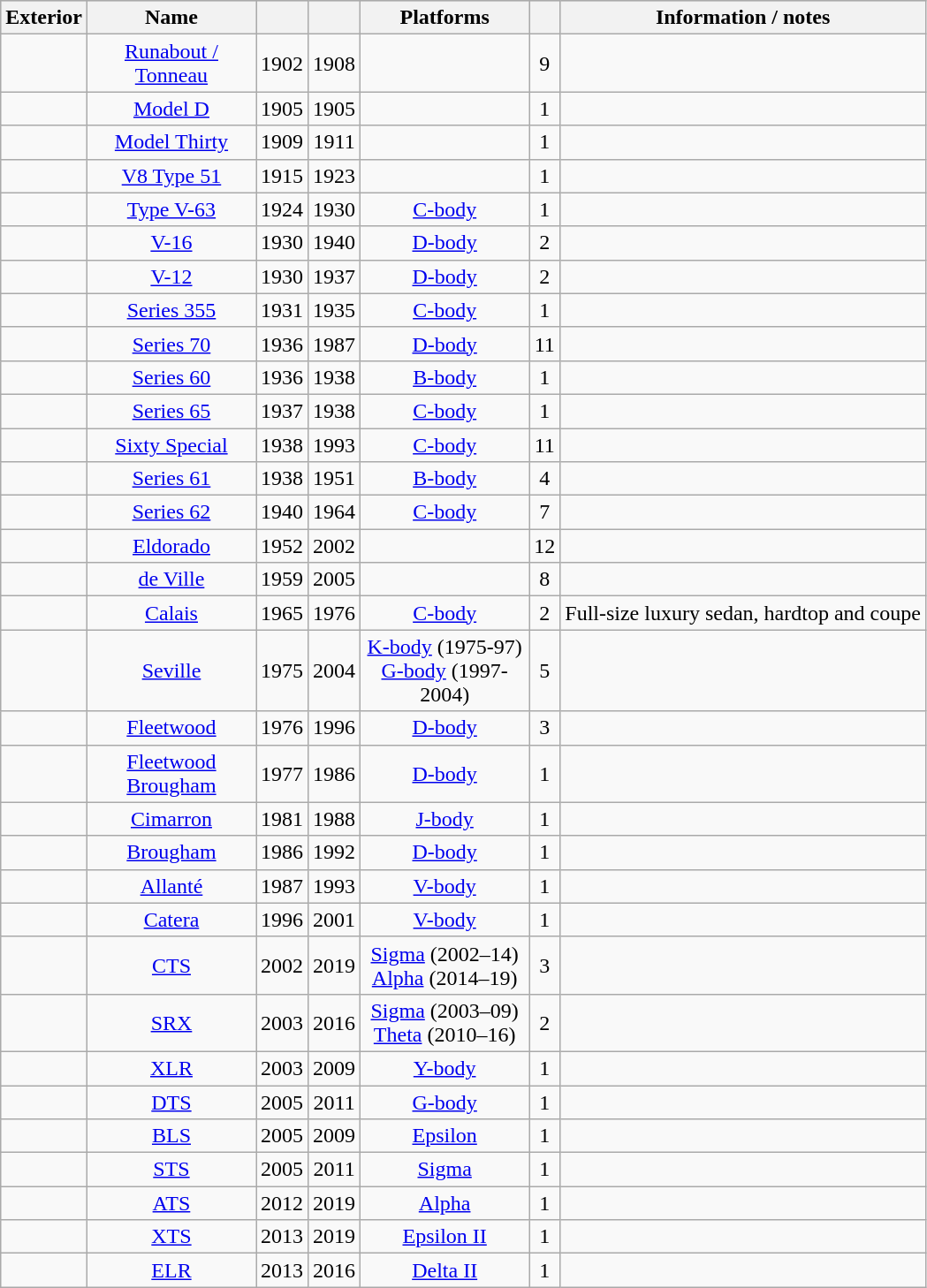<table class="wikitable sortable" style="text-align:center; font-size:%">
<tr bgcolor=#d0d0d0>
<th>Exterior</th>
<th width=120px>Name</th>
<th></th>
<th></th>
<th width=120px>Platforms</th>
<th></th>
<th>Information / notes</th>
</tr>
<tr>
<td></td>
<td><a href='#'>Runabout / Tonneau</a> </td>
<td>1902</td>
<td>1908</td>
<td></td>
<td>9</td>
<td></td>
</tr>
<tr>
<td></td>
<td><a href='#'>Model D</a></td>
<td>1905</td>
<td>1905</td>
<td></td>
<td>1</td>
<td></td>
</tr>
<tr>
<td></td>
<td><a href='#'>Model Thirty</a></td>
<td>1909</td>
<td>1911</td>
<td></td>
<td>1</td>
<td></td>
</tr>
<tr>
<td></td>
<td><a href='#'>V8 Type 51</a></td>
<td>1915</td>
<td>1923</td>
<td></td>
<td>1</td>
<td></td>
</tr>
<tr>
<td></td>
<td><a href='#'>Type V-63</a></td>
<td>1924</td>
<td>1930</td>
<td><a href='#'>C-body</a></td>
<td>1</td>
<td></td>
</tr>
<tr>
<td></td>
<td><a href='#'>V-16</a></td>
<td>1930</td>
<td>1940</td>
<td><a href='#'>D-body</a></td>
<td>2</td>
<td></td>
</tr>
<tr>
<td></td>
<td><a href='#'>V-12</a></td>
<td>1930</td>
<td>1937</td>
<td><a href='#'>D-body</a></td>
<td>2</td>
<td></td>
</tr>
<tr>
<td></td>
<td><a href='#'>Series 355</a></td>
<td>1931</td>
<td>1935</td>
<td><a href='#'>C-body</a></td>
<td>1</td>
<td></td>
</tr>
<tr>
<td></td>
<td><a href='#'>Series 70</a></td>
<td>1936</td>
<td>1987</td>
<td><a href='#'>D-body</a></td>
<td>11</td>
<td></td>
</tr>
<tr>
<td></td>
<td><a href='#'>Series 60</a></td>
<td>1936</td>
<td>1938</td>
<td><a href='#'>B-body</a></td>
<td>1</td>
<td></td>
</tr>
<tr>
<td></td>
<td><a href='#'>Series 65</a></td>
<td>1937</td>
<td align=center>1938</td>
<td align=center><a href='#'>C-body</a></td>
<td align=center>1</td>
<td></td>
</tr>
<tr>
<td></td>
<td><a href='#'>Sixty Special</a></td>
<td>1938</td>
<td>1993</td>
<td><a href='#'>C-body</a></td>
<td>11</td>
<td></td>
</tr>
<tr>
<td></td>
<td><a href='#'>Series 61</a></td>
<td>1938</td>
<td align=center>1951</td>
<td align=center><a href='#'>B-body</a></td>
<td align=center>4</td>
<td></td>
</tr>
<tr>
<td></td>
<td><a href='#'>Series 62</a></td>
<td>1940</td>
<td align=center>1964</td>
<td align=center><a href='#'>C-body</a></td>
<td align=center>7</td>
<td></td>
</tr>
<tr>
<td></td>
<td><a href='#'>Eldorado</a></td>
<td>1952</td>
<td>2002</td>
<td></td>
<td>12</td>
<td></td>
</tr>
<tr>
<td></td>
<td><a href='#'>de Ville</a></td>
<td>1959</td>
<td>2005</td>
<td></td>
<td>8</td>
<td></td>
</tr>
<tr>
<td></td>
<td><a href='#'>Calais</a></td>
<td>1965</td>
<td>1976</td>
<td><a href='#'>C-body</a></td>
<td>2</td>
<td>Full-size luxury sedan, hardtop and coupe</td>
</tr>
<tr>
<td></td>
<td><a href='#'>Seville</a></td>
<td>1975</td>
<td>2004</td>
<td><a href='#'>K-body</a> (1975-97)<br><a href='#'>G-body</a> (1997-2004)</td>
<td>5</td>
<td></td>
</tr>
<tr>
<td></td>
<td><a href='#'>Fleetwood</a></td>
<td>1976</td>
<td align=center>1996</td>
<td align=center><a href='#'>D-body</a></td>
<td align=center>3</td>
<td></td>
</tr>
<tr>
<td></td>
<td><a href='#'>Fleetwood Brougham</a></td>
<td>1977</td>
<td>1986</td>
<td><a href='#'>D-body</a></td>
<td>1</td>
<td></td>
</tr>
<tr>
<td></td>
<td><a href='#'>Cimarron</a></td>
<td>1981</td>
<td>1988</td>
<td><a href='#'>J-body</a></td>
<td>1</td>
<td></td>
</tr>
<tr>
<td></td>
<td><a href='#'>Brougham</a></td>
<td>1986</td>
<td>1992</td>
<td><a href='#'>D-body</a></td>
<td>1</td>
<td></td>
</tr>
<tr>
<td></td>
<td><a href='#'>Allanté</a></td>
<td>1987</td>
<td>1993</td>
<td><a href='#'>V-body</a></td>
<td>1</td>
<td></td>
</tr>
<tr>
<td></td>
<td><a href='#'>Catera</a></td>
<td>1996</td>
<td>2001</td>
<td><a href='#'>V-body</a></td>
<td>1</td>
<td></td>
</tr>
<tr>
<td></td>
<td><a href='#'>CTS</a></td>
<td>2002</td>
<td>2019</td>
<td><a href='#'>Sigma</a> (2002–14)<br><a href='#'>Alpha</a> (2014–19)</td>
<td>3</td>
<td></td>
</tr>
<tr>
<td></td>
<td><a href='#'>SRX</a></td>
<td>2003</td>
<td>2016</td>
<td><a href='#'>Sigma</a> (2003–09)<br><a href='#'>Theta</a> (2010–16)</td>
<td>2</td>
<td></td>
</tr>
<tr>
<td></td>
<td><a href='#'>XLR</a></td>
<td>2003</td>
<td align=center>2009</td>
<td align=center><a href='#'>Y-body</a></td>
<td align=center>1</td>
<td></td>
</tr>
<tr>
<td></td>
<td><a href='#'>DTS</a></td>
<td>2005</td>
<td>2011</td>
<td><a href='#'>G-body</a></td>
<td>1</td>
<td></td>
</tr>
<tr>
<td></td>
<td><a href='#'>BLS</a></td>
<td>2005</td>
<td align=center>2009</td>
<td align=center><a href='#'>Epsilon</a></td>
<td align=center>1</td>
<td></td>
</tr>
<tr>
<td></td>
<td><a href='#'>STS</a></td>
<td>2005</td>
<td>2011</td>
<td><a href='#'>Sigma</a></td>
<td>1</td>
<td></td>
</tr>
<tr>
<td></td>
<td><a href='#'>ATS</a></td>
<td>2012</td>
<td>2019</td>
<td><a href='#'>Alpha</a></td>
<td>1</td>
<td></td>
</tr>
<tr>
<td></td>
<td><a href='#'>XTS</a></td>
<td>2013</td>
<td align=center>2019</td>
<td align=center><a href='#'>Epsilon II</a></td>
<td align=center>1</td>
<td></td>
</tr>
<tr>
<td></td>
<td><a href='#'>ELR</a></td>
<td>2013</td>
<td align=center>2016</td>
<td align=center><a href='#'>Delta II</a></td>
<td align=center>1</td>
<td></td>
</tr>
</table>
